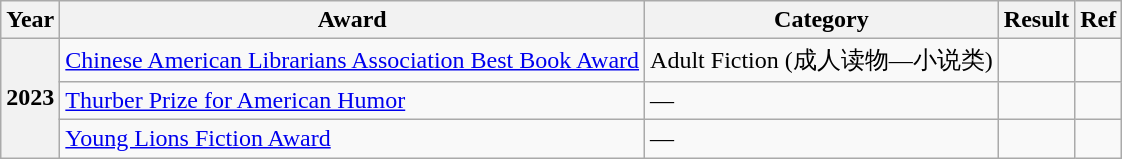<table class="wikitable sortable">
<tr>
<th>Year</th>
<th>Award</th>
<th>Category</th>
<th>Result</th>
<th>Ref</th>
</tr>
<tr>
<th rowspan="3">2023</th>
<td><a href='#'>Chinese American Librarians Association Best Book Award</a></td>
<td>Adult Fiction (成人读物—小说类)</td>
<td></td>
<td></td>
</tr>
<tr>
<td><a href='#'>Thurber Prize for American Humor</a></td>
<td>—</td>
<td></td>
<td></td>
</tr>
<tr>
<td><a href='#'>Young Lions Fiction Award</a></td>
<td>—</td>
<td></td>
<td></td>
</tr>
</table>
